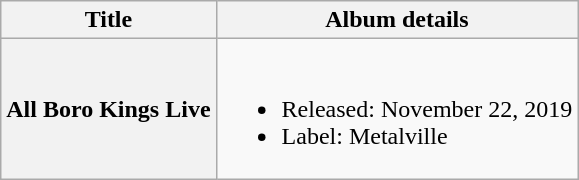<table class="wikitable plainrowheaders">
<tr>
<th rowspan="1" scope="col">Title</th>
<th rowspan="1" scope="col">Album details</th>
</tr>
<tr>
<th scope="row">All Boro Kings Live</th>
<td><br><ul><li>Released: November 22, 2019</li><li>Label: Metalville</li></ul></td>
</tr>
</table>
